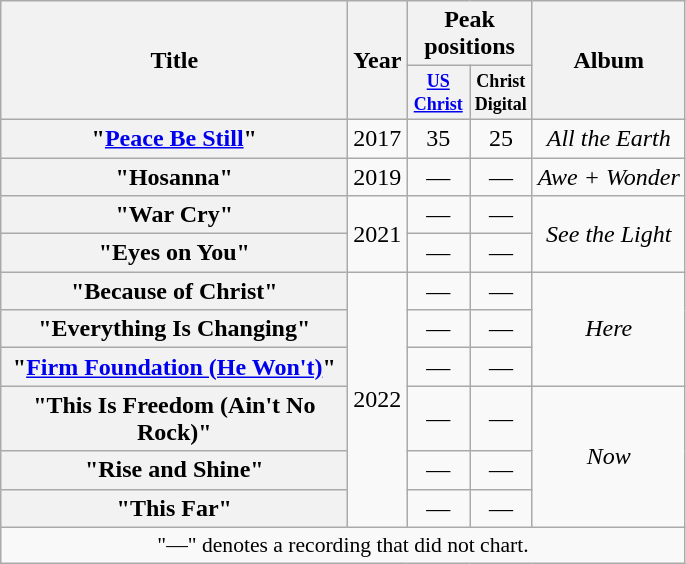<table class="wikitable plainrowheaders" style="text-align:center;">
<tr>
<th rowspan="2" style="width:14em;">Title</th>
<th rowspan="2">Year</th>
<th colspan="2">Peak<br>positions</th>
<th rowspan="2">Album</th>
</tr>
<tr style="font-size:smaller;">
<th scope="col" style="width:3em;font-size:90%;"><a href='#'>US<br>Christ</a><br></th>
<th scope="col" style="width:3em;font-size:90%;">Christ<br>Digital<br></th>
</tr>
<tr>
<th scope="row">"<a href='#'>Peace Be Still</a>"<br></th>
<td>2017</td>
<td>35</td>
<td>25</td>
<td><em>All the Earth</em></td>
</tr>
<tr>
<th scope="row">"Hosanna"<br></th>
<td>2019</td>
<td>—</td>
<td>—</td>
<td><em>Awe + Wonder</em></td>
</tr>
<tr>
<th scope="row">"War Cry"<br></th>
<td rowspan="2">2021</td>
<td>—</td>
<td>—</td>
<td rowspan="2"><em>See the Light</em></td>
</tr>
<tr>
<th scope="row">"Eyes on You"<br></th>
<td>—</td>
<td>—</td>
</tr>
<tr>
<th scope="row">"Because of Christ"<br></th>
<td rowspan="6">2022</td>
<td>—</td>
<td>—</td>
<td rowspan="3"><em>Here</em></td>
</tr>
<tr>
<th scope="row">"Everything Is Changing"<br></th>
<td>—</td>
<td>—</td>
</tr>
<tr>
<th scope="row">"<a href='#'>Firm Foundation (He Won't)</a>"<br></th>
<td>—</td>
<td>—</td>
</tr>
<tr>
<th scope="row">"This Is Freedom (Ain't No Rock)"<br></th>
<td>—</td>
<td>—</td>
<td rowspan="3"><em>Now</em></td>
</tr>
<tr>
<th scope="row">"Rise and Shine"<br></th>
<td>—</td>
<td>—</td>
</tr>
<tr>
<th scope="row">"This Far"<br></th>
<td>—</td>
<td>—</td>
</tr>
<tr>
<td colspan="5" style="font-size:90%">"—" denotes a recording that did not chart.</td>
</tr>
</table>
